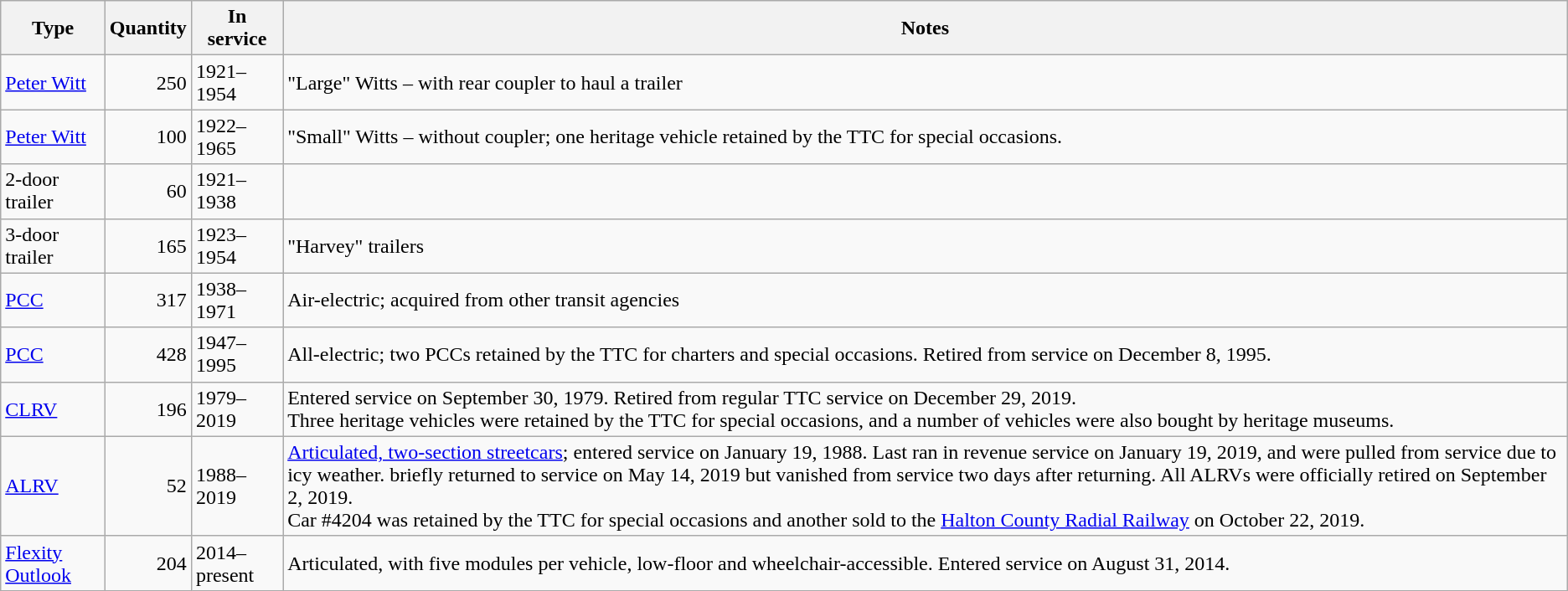<table class="wikitable">
<tr>
<th>Type</th>
<th>Quantity</th>
<th>In service</th>
<th>Notes</th>
</tr>
<tr>
<td><a href='#'>Peter Witt</a></td>
<td style="text-align: right;">250</td>
<td>1921–1954</td>
<td>"Large" Witts – with rear coupler to haul a trailer</td>
</tr>
<tr>
<td><a href='#'>Peter Witt</a></td>
<td style="text-align: right;">100</td>
<td>1922–1965</td>
<td>"Small" Witts – without coupler; one heritage vehicle retained by the TTC for special occasions.</td>
</tr>
<tr>
<td>2-door trailer</td>
<td style="text-align: right;">60</td>
<td>1921–1938</td>
<td></td>
</tr>
<tr>
<td>3-door trailer</td>
<td style="text-align: right;">165</td>
<td>1923–1954</td>
<td>"Harvey" trailers</td>
</tr>
<tr>
<td><a href='#'>PCC</a></td>
<td style="text-align: right;">317</td>
<td>1938–1971</td>
<td>Air-electric; acquired from other transit agencies</td>
</tr>
<tr>
<td><a href='#'>PCC</a></td>
<td style="text-align: right;">428</td>
<td>1947–1995</td>
<td>All-electric; two PCCs retained by the TTC for charters and special occasions. Retired from service on December 8, 1995.</td>
</tr>
<tr>
<td><a href='#'>CLRV</a></td>
<td style="text-align: right;">196</td>
<td>1979–2019</td>
<td>Entered service on September 30, 1979. Retired from regular TTC service on December 29, 2019.<br>Three heritage vehicles were retained by the TTC for special occasions, and a number of vehicles were also bought by heritage museums.</td>
</tr>
<tr>
<td><a href='#'>ALRV</a></td>
<td style="text-align: right;">52</td>
<td>1988–2019</td>
<td><a href='#'>Articulated, two-section streetcars</a>; entered service on January 19, 1988. Last ran in revenue service on January 19, 2019, and were pulled from service due to icy weather. briefly returned to service on May 14, 2019 but vanished from service two days after returning. All ALRVs were officially retired on September 2, 2019.<br>Car #4204 was retained by the TTC for special occasions and another sold to the <a href='#'>Halton County Radial Railway</a> on October 22, 2019.</td>
</tr>
<tr>
<td><a href='#'>Flexity Outlook</a></td>
<td style="text-align: right;">204</td>
<td>2014–present</td>
<td>Articulated, with five modules per vehicle, low-floor and wheelchair-accessible. Entered service on August 31, 2014.</td>
</tr>
</table>
